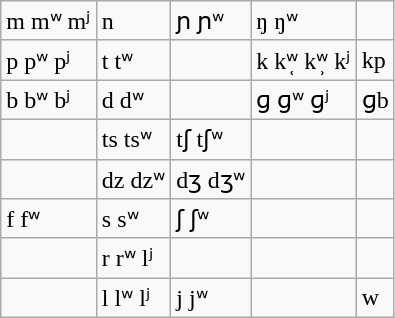<table class="wikitable">
<tr>
<td>m mʷ mʲ</td>
<td>n</td>
<td>ɲ ɲʷ</td>
<td>ŋ ŋʷ</td>
<td></td>
</tr>
<tr>
<td>p pʷ pʲ</td>
<td>t tʷ</td>
<td></td>
<td>k kʷ̜ kʷ̹ kʲ</td>
<td>kp</td>
</tr>
<tr>
<td>b bʷ bʲ</td>
<td>d dʷ</td>
<td></td>
<td>ɡ ɡʷ ɡʲ</td>
<td>ɡb</td>
</tr>
<tr>
<td></td>
<td>ts tsʷ</td>
<td>tʃ tʃʷ</td>
<td></td>
<td></td>
</tr>
<tr>
<td></td>
<td>dz dzʷ</td>
<td>dʒ dʒʷ</td>
<td></td>
<td></td>
</tr>
<tr>
<td>f fʷ</td>
<td>s sʷ</td>
<td>ʃ ʃʷ</td>
<td></td>
<td></td>
</tr>
<tr>
<td></td>
<td>r rʷ lʲ</td>
<td></td>
<td></td>
</tr>
<tr>
<td></td>
<td>l lʷ lʲ</td>
<td>j jʷ</td>
<td></td>
<td>w</td>
</tr>
</table>
